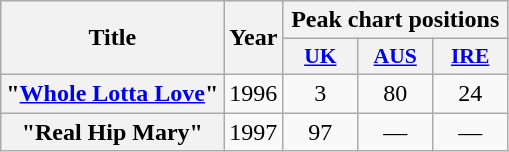<table class="wikitable plainrowheaders" style="text-align:center;">
<tr>
<th scope="col" rowspan="2">Title</th>
<th scope="col" rowspan="2">Year</th>
<th scope="col" colspan="3">Peak chart positions</th>
</tr>
<tr>
<th scope="col" style="width:3em;font-size:90%;"><a href='#'>UK</a><br></th>
<th scope="col" style="width:3em;font-size:90%;"><a href='#'>AUS</a><br></th>
<th scope="col" style="width:3em;font-size:90%;"><a href='#'>IRE</a><br></th>
</tr>
<tr>
<th scope="row">"<a href='#'>Whole Lotta Love</a>"</th>
<td>1996</td>
<td>3</td>
<td>80</td>
<td>24</td>
</tr>
<tr>
<th scope="row">"Real Hip Mary"</th>
<td>1997</td>
<td>97</td>
<td>—</td>
<td>—</td>
</tr>
</table>
